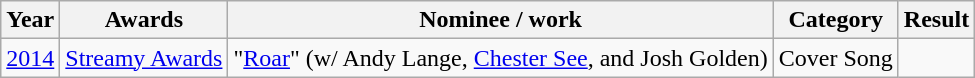<table class="wikitable">
<tr>
<th>Year</th>
<th>Awards</th>
<th>Nominee / work</th>
<th>Category</th>
<th>Result</th>
</tr>
<tr>
<td><a href='#'>2014</a></td>
<td><a href='#'>Streamy Awards</a></td>
<td>"<a href='#'>Roar</a>" (w/ Andy Lange, <a href='#'>Chester See</a>, and Josh Golden)</td>
<td>Cover Song</td>
<td></td>
</tr>
</table>
